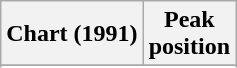<table class="wikitable sortable">
<tr>
<th align="left">Chart (1991)</th>
<th align="center">Peak<br>position</th>
</tr>
<tr>
</tr>
<tr>
</tr>
<tr>
</tr>
<tr>
</tr>
</table>
